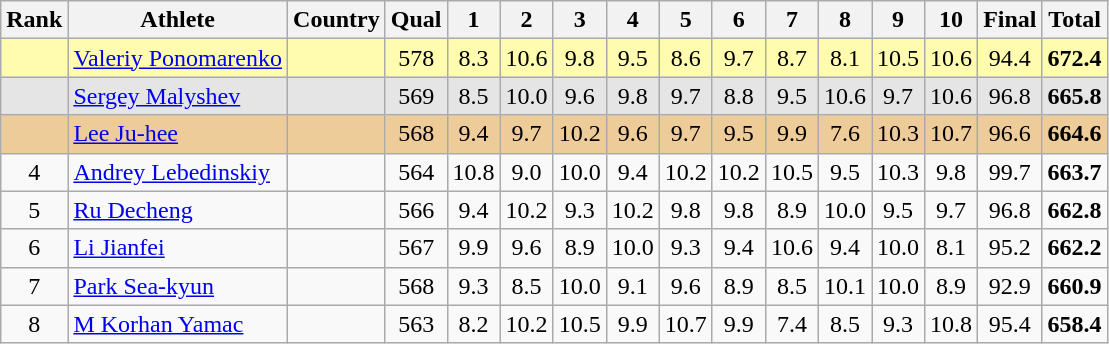<table class="wikitable sortable">
<tr>
<th>Rank</th>
<th>Athlete</th>
<th>Country</th>
<th>Qual</th>
<th class="unsortable" style="width: 28px">1</th>
<th class="unsortable" style="width: 28px">2</th>
<th class="unsortable" style="width: 28px">3</th>
<th class="unsortable" style="width: 28px">4</th>
<th class="unsortable" style="width: 28px">5</th>
<th class="unsortable" style="width: 28px">6</th>
<th class="unsortable" style="width: 28px">7</th>
<th class="unsortable" style="width: 28px">8</th>
<th class="unsortable" style="width: 28px">9</th>
<th class="unsortable" style="width: 28px">10</th>
<th>Final</th>
<th>Total</th>
</tr>
<tr style="background:#fffcaf;">
<td align="center"></td>
<td align="left"><a href='#'>Valeriy Ponomarenko</a></td>
<td align="left"></td>
<td align="center">578</td>
<td align="center">8.3</td>
<td align="center">10.6</td>
<td align="center">9.8</td>
<td align="center">9.5</td>
<td align="center">8.6</td>
<td align="center">9.7</td>
<td align="center">8.7</td>
<td align="center">8.1</td>
<td align="center">10.5</td>
<td align="center">10.6</td>
<td align="center">94.4</td>
<td align="center"><strong>672.4</strong></td>
</tr>
<tr style="background:#e5e5e5;">
<td align="center"></td>
<td align="left"><a href='#'>Sergey Malyshev</a></td>
<td align="left"></td>
<td align="center">569</td>
<td align="center">8.5</td>
<td align="center">10.0</td>
<td align="center">9.6</td>
<td align="center">9.8</td>
<td align="center">9.7</td>
<td align="center">8.8</td>
<td align="center">9.5</td>
<td align="center">10.6</td>
<td align="center">9.7</td>
<td align="center">10.6</td>
<td align="center">96.8</td>
<td align="center"><strong>665.8</strong></td>
</tr>
<tr style="background:#ec9;">
<td align="center"></td>
<td align="left"><a href='#'>Lee Ju-hee</a></td>
<td align="left"></td>
<td align="center">568</td>
<td align="center">9.4</td>
<td align="center">9.7</td>
<td align="center">10.2</td>
<td align="center">9.6</td>
<td align="center">9.7</td>
<td align="center">9.5</td>
<td align="center">9.9</td>
<td align="center">7.6</td>
<td align="center">10.3</td>
<td align="center">10.7</td>
<td align="center">96.6</td>
<td align="center"><strong>664.6</strong></td>
</tr>
<tr>
<td align="center">4</td>
<td align="left"><a href='#'>Andrey Lebedinskiy</a></td>
<td align="left"></td>
<td align="center">564</td>
<td align="center">10.8</td>
<td align="center">9.0</td>
<td align="center">10.0</td>
<td align="center">9.4</td>
<td align="center">10.2</td>
<td align="center">10.2</td>
<td align="center">10.5</td>
<td align="center">9.5</td>
<td align="center">10.3</td>
<td align="center">9.8</td>
<td align="center">99.7</td>
<td align="center"><strong>663.7</strong></td>
</tr>
<tr>
<td align="center">5</td>
<td align="left"><a href='#'>Ru Decheng</a></td>
<td align="left"></td>
<td align="center">566</td>
<td align="center">9.4</td>
<td align="center">10.2</td>
<td align="center">9.3</td>
<td align="center">10.2</td>
<td align="center">9.8</td>
<td align="center">9.8</td>
<td align="center">8.9</td>
<td align="center">10.0</td>
<td align="center">9.5</td>
<td align="center">9.7</td>
<td align="center">96.8</td>
<td align="center"><strong>662.8</strong></td>
</tr>
<tr>
<td align="center">6</td>
<td align="left"><a href='#'>Li Jianfei</a></td>
<td align="left"></td>
<td align="center">567</td>
<td align="center">9.9</td>
<td align="center">9.6</td>
<td align="center">8.9</td>
<td align="center">10.0</td>
<td align="center">9.3</td>
<td align="center">9.4</td>
<td align="center">10.6</td>
<td align="center">9.4</td>
<td align="center">10.0</td>
<td align="center">8.1</td>
<td align="center">95.2</td>
<td align="center"><strong>662.2</strong></td>
</tr>
<tr>
<td align="center">7</td>
<td align="left"><a href='#'>Park Sea-kyun</a></td>
<td align="left"></td>
<td align="center">568</td>
<td align="center">9.3</td>
<td align="center">8.5</td>
<td align="center">10.0</td>
<td align="center">9.1</td>
<td align="center">9.6</td>
<td align="center">8.9</td>
<td align="center">8.5</td>
<td align="center">10.1</td>
<td align="center">10.0</td>
<td align="center">8.9</td>
<td align="center">92.9</td>
<td align="center"><strong>660.9</strong></td>
</tr>
<tr>
<td align="center">8</td>
<td align="left"><a href='#'>M Korhan Yamac</a></td>
<td align="left"></td>
<td align="center">563</td>
<td align="center">8.2</td>
<td align="center">10.2</td>
<td align="center">10.5</td>
<td align="center">9.9</td>
<td align="center">10.7</td>
<td align="center">9.9</td>
<td align="center">7.4</td>
<td align="center">8.5</td>
<td align="center">9.3</td>
<td align="center">10.8</td>
<td align="center">95.4</td>
<td align="center"><strong>658.4</strong></td>
</tr>
</table>
